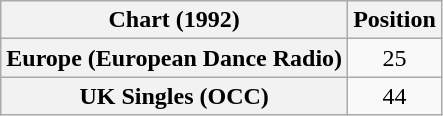<table class="wikitable plainrowheaders" style="text-align:center">
<tr>
<th>Chart (1992)</th>
<th>Position</th>
</tr>
<tr>
<th scope="row">Europe (European Dance Radio)</th>
<td>25</td>
</tr>
<tr>
<th scope="row">UK Singles (OCC)</th>
<td>44</td>
</tr>
</table>
